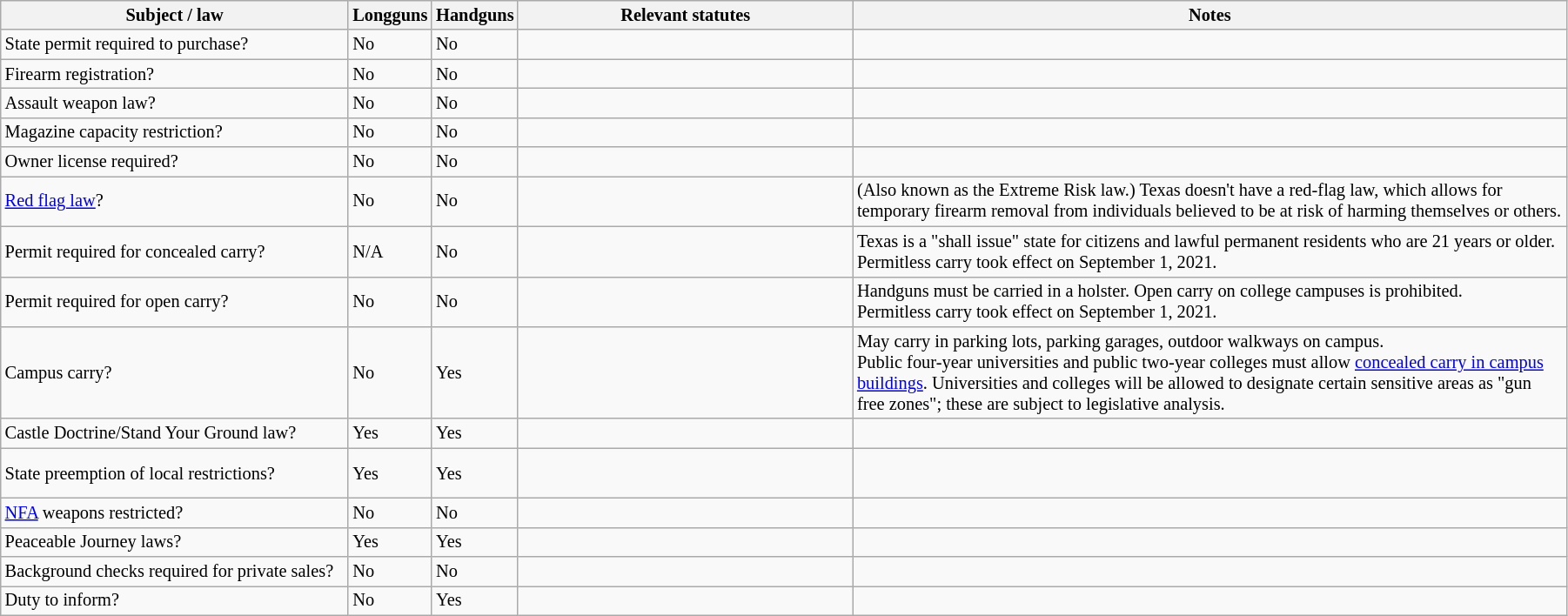<table class="wikitable" style="font-size:85%; width:95%;">
<tr>
<th scope="col" style="width:260px;">Subject / law</th>
<th scope="col" style="width:50px;">Longguns</th>
<th scope="col" style="width:50px;">Handguns</th>
<th scope="col" style="width:250px;">Relevant statutes</th>
<th>Notes</th>
</tr>
<tr>
<td>State permit required to purchase?</td>
<td>No</td>
<td>No</td>
<td></td>
<td></td>
</tr>
<tr>
<td>Firearm registration?</td>
<td>No</td>
<td>No</td>
<td></td>
<td></td>
</tr>
<tr>
<td>Assault weapon law?</td>
<td>No</td>
<td>No</td>
<td></td>
<td></td>
</tr>
<tr>
<td>Magazine capacity restriction?</td>
<td>No</td>
<td>No</td>
<td></td>
<td></td>
</tr>
<tr>
<td>Owner license required?</td>
<td>No</td>
<td>No</td>
<td></td>
<td></td>
</tr>
<tr>
<td><a href='#'>Red flag law</a>?</td>
<td>No</td>
<td>No</td>
<td></td>
<td>(Also known as the Extreme Risk law.) Texas doesn't have a red-flag law, which allows for temporary firearm removal from individuals believed to be at risk of harming themselves or others.</td>
</tr>
<tr>
<td>Permit required for concealed carry?</td>
<td>N/A</td>
<td>No</td>
<td><br></td>
<td>Texas is a "shall issue" state for citizens and lawful permanent residents who are 21 years or older.<br>Permitless carry took effect on September 1, 2021.</td>
</tr>
<tr>
<td>Permit required for open carry?</td>
<td>No</td>
<td>No</td>
<td><br></td>
<td>Handguns must be carried in a holster. Open carry on college campuses is prohibited.<br>Permitless carry took effect on September 1, 2021.</td>
</tr>
<tr>
<td>Campus carry?</td>
<td>No</td>
<td>Yes</td>
<td><br></td>
<td>May carry in parking lots, parking garages, outdoor walkways on campus.<br>Public four-year universities and public two-year colleges must allow <a href='#'>concealed carry in campus buildings</a>. Universities and colleges will be allowed to designate certain sensitive areas as "gun free zones"; these are subject to legislative analysis.</td>
</tr>
<tr>
<td>Castle Doctrine/Stand Your Ground law?</td>
<td>Yes</td>
<td>Yes</td>
<td></td>
<td></td>
</tr>
<tr>
<td>State preemption of local restrictions?</td>
<td>Yes</td>
<td>Yes</td>
<td><br><br></td>
<td></td>
</tr>
<tr>
<td><a href='#'>NFA</a> weapons restricted?</td>
<td>No</td>
<td>No</td>
<td></td>
<td></td>
</tr>
<tr>
<td>Peaceable Journey laws?</td>
<td>Yes</td>
<td>Yes</td>
<td><br></td>
<td></td>
</tr>
<tr>
<td>Background checks required for private sales?</td>
<td>No</td>
<td>No</td>
<td></td>
<td></td>
</tr>
<tr>
<td>Duty to inform?</td>
<td>No</td>
<td>Yes</td>
<td></td>
<td></td>
</tr>
</table>
